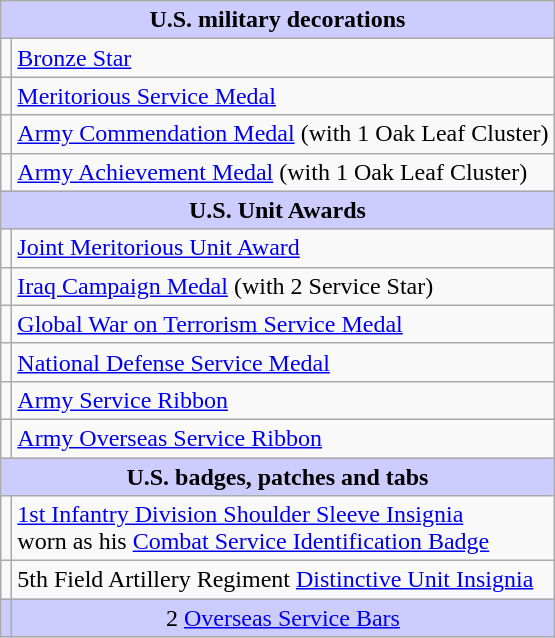<table class="wikitable">
<tr style="background:#ccf; text-align:center;">
<td colspan=2><strong>U.S. military decorations</strong></td>
</tr>
<tr>
<td></td>
<td><a href='#'>Bronze Star</a></td>
</tr>
<tr>
<td></td>
<td><a href='#'>Meritorious Service Medal</a></td>
</tr>
<tr>
<td></td>
<td><a href='#'>Army Commendation Medal</a> (with 1 Oak Leaf Cluster)</td>
</tr>
<tr>
<td></td>
<td><a href='#'>Army Achievement Medal</a> (with 1 Oak Leaf Cluster)</td>
</tr>
<tr style="background:#ccf; text-align:center;">
<td colspan=2><strong>U.S. Unit Awards</strong></td>
</tr>
<tr>
<td></td>
<td><a href='#'>Joint Meritorious Unit Award</a></td>
</tr>
<tr>
<td></td>
<td><a href='#'>Iraq Campaign Medal</a> (with 2 Service Star)</td>
</tr>
<tr>
<td></td>
<td><a href='#'>Global War on Terrorism Service Medal</a></td>
</tr>
<tr>
<td></td>
<td><a href='#'>National Defense Service Medal</a></td>
</tr>
<tr>
<td></td>
<td><a href='#'>Army Service Ribbon</a></td>
</tr>
<tr>
<td></td>
<td><a href='#'>Army Overseas Service Ribbon</a></td>
</tr>
<tr style="background:#ccf; text-align:center;">
<td colspan=2><strong>U.S. badges, patches and tabs</strong></td>
</tr>
<tr>
<td align=center></td>
<td><a href='#'>1st Infantry Division Shoulder Sleeve Insignia</a><br>worn as his <a href='#'>Combat Service Identification Badge</a></td>
</tr>
<tr>
<td align=center></td>
<td>5th Field Artillery Regiment <a href='#'>Distinctive Unit Insignia</a></td>
</tr>
<tr style="background:#ccf; text-align:center;">
<td align=center></td>
<td>2 <a href='#'>Overseas Service Bars</a></td>
</tr>
</table>
